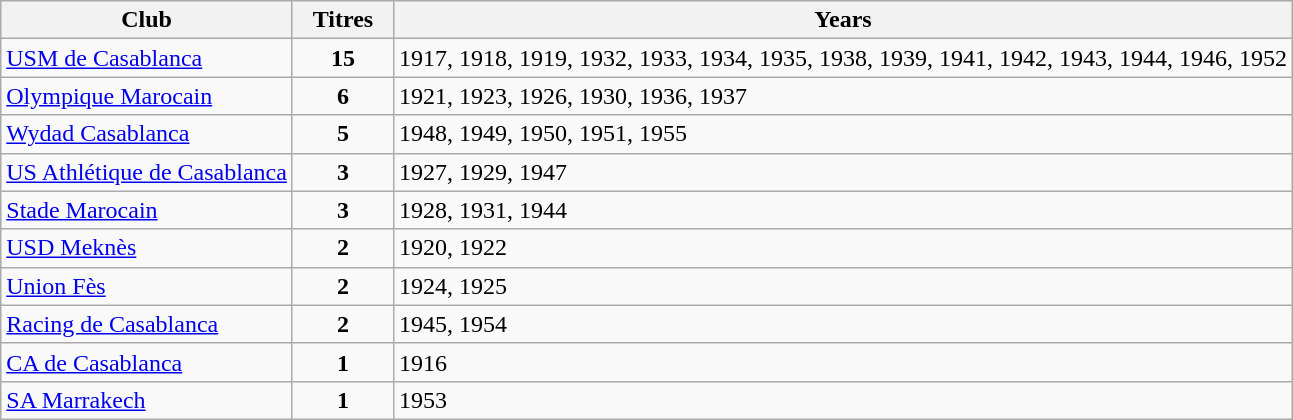<table class="wikitable">
<tr>
<th><strong>Club</strong></th>
<th width=60px><strong>Titres</strong></th>
<th><strong>Years</strong></th>
</tr>
<tr>
<td><a href='#'>USM de Casablanca</a></td>
<td align=center><strong>15</strong></td>
<td>1917, 1918, 1919, 1932, 1933, 1934, 1935, 1938, 1939, 1941, 1942, 1943, 1944, 1946, 1952</td>
</tr>
<tr>
<td><a href='#'>Olympique Marocain</a></td>
<td align=center><strong>6</strong></td>
<td>1921, 1923, 1926, 1930, 1936, 1937</td>
</tr>
<tr>
<td><a href='#'>Wydad Casablanca</a></td>
<td align=center><strong>5</strong></td>
<td>1948, 1949, 1950, 1951, 1955</td>
</tr>
<tr>
<td><a href='#'>US Athlétique de Casablanca</a></td>
<td align=center><strong>3</strong></td>
<td>1927, 1929, 1947</td>
</tr>
<tr>
<td><a href='#'>Stade Marocain</a></td>
<td align=center><strong>3</strong></td>
<td>1928, 1931, 1944</td>
</tr>
<tr>
<td><a href='#'>USD Meknès</a></td>
<td align=center><strong>2</strong></td>
<td>1920, 1922</td>
</tr>
<tr>
<td><a href='#'>Union Fès</a></td>
<td align=center><strong>2</strong></td>
<td>1924, 1925</td>
</tr>
<tr>
<td><a href='#'>Racing de Casablanca</a></td>
<td align=center><strong>2</strong></td>
<td>1945, 1954</td>
</tr>
<tr>
<td><a href='#'>CA de Casablanca</a></td>
<td align=center><strong>1</strong></td>
<td>1916</td>
</tr>
<tr>
<td><a href='#'>SA Marrakech</a></td>
<td align=center><strong>1</strong></td>
<td>1953</td>
</tr>
</table>
